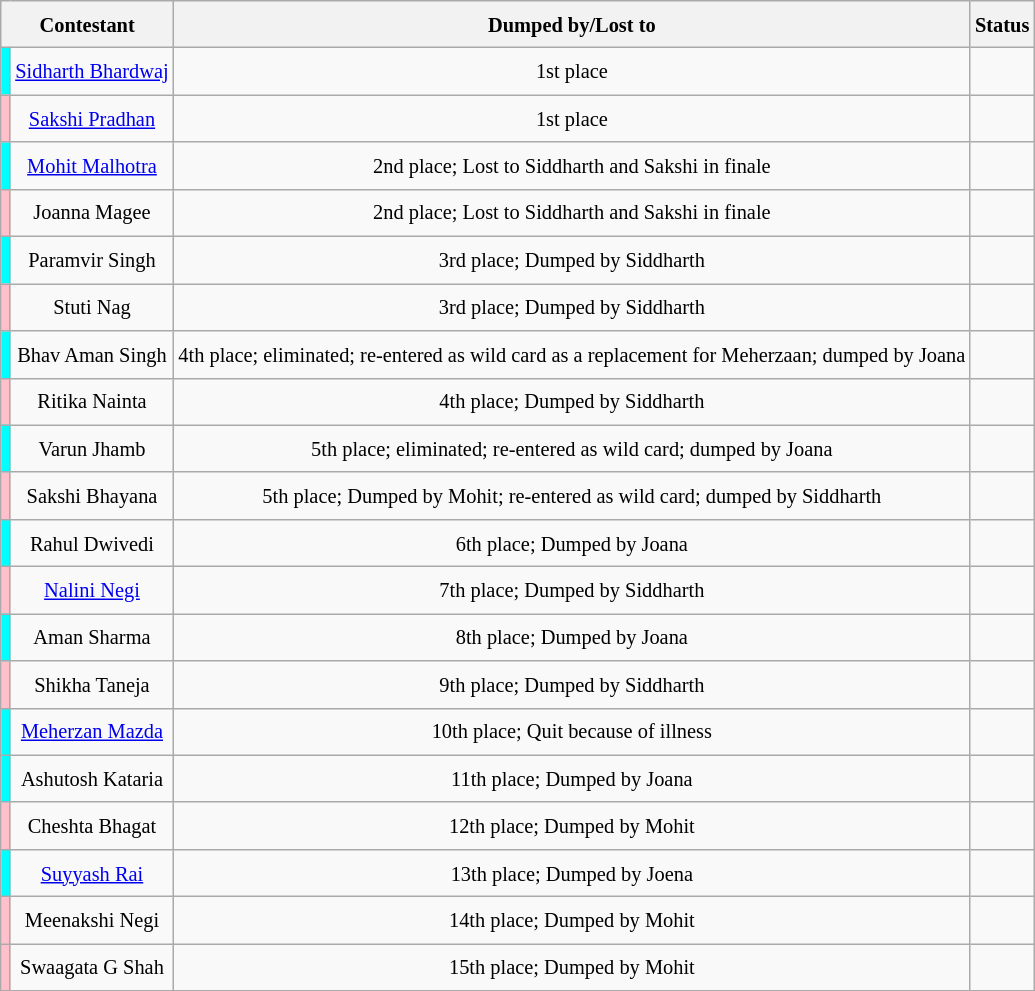<table class="wikitable sortable" style=" text-align:center; font-size:85%;  line-height:25px; width:auto;">
<tr>
<th colspan="2">Contestant</th>
<th scope="col">Dumped by/Lost to</th>
<th scope="col">Status</th>
</tr>
<tr>
<th style="background:#00FFFF;"></th>
<td><a href='#'>Sidharth Bhardwaj</a></td>
<td>1st place</td>
<td></td>
</tr>
<tr>
<th style="background:#FFC0CB;"></th>
<td><a href='#'>Sakshi Pradhan</a></td>
<td>1st place</td>
<td></td>
</tr>
<tr>
<th style="background:#00FFFF;"></th>
<td><a href='#'>Mohit Malhotra</a></td>
<td>2nd place; Lost to Siddharth and Sakshi in finale</td>
<td></td>
</tr>
<tr>
<th style="background:#FFC0CB;"></th>
<td>Joanna Magee</td>
<td>2nd place; Lost to Siddharth and Sakshi in finale</td>
<td></td>
</tr>
<tr>
<th style="background:#00FFFF;"></th>
<td>Paramvir Singh</td>
<td>3rd place; Dumped by Siddharth</td>
<td></td>
</tr>
<tr>
<th style="background:#FFC0CB;"></th>
<td>Stuti Nag</td>
<td>3rd place; Dumped by Siddharth</td>
<td></td>
</tr>
<tr>
<th style="background:#00FFFF;"></th>
<td>Bhav Aman Singh</td>
<td>4th place; eliminated; re-entered as wild card as a replacement for Meherzaan; dumped by Joana</td>
<td></td>
</tr>
<tr>
<th style="background:#FFC0CB;"></th>
<td>Ritika Nainta</td>
<td>4th place; Dumped by Siddharth</td>
<td></td>
</tr>
<tr>
<th style="background:#00FFFF;"></th>
<td>Varun Jhamb</td>
<td>5th place; eliminated; re-entered as wild card; dumped by Joana</td>
<td></td>
</tr>
<tr>
<th style="background:#FFC0CB;"></th>
<td>Sakshi Bhayana</td>
<td>5th place; Dumped by Mohit; re-entered as wild card; dumped by Siddharth</td>
<td></td>
</tr>
<tr>
<th style="background:#00FFFF;"></th>
<td>Rahul Dwivedi</td>
<td>6th place; Dumped by Joana</td>
<td></td>
</tr>
<tr>
<th style="background:#FFC0CB;"></th>
<td><a href='#'>Nalini Negi</a></td>
<td>7th place; Dumped by Siddharth</td>
<td></td>
</tr>
<tr>
<th style="background:#00FFFF;"></th>
<td>Aman Sharma</td>
<td>8th place; Dumped by Joana</td>
<td></td>
</tr>
<tr>
<th style="background:#FFC0CB;"></th>
<td>Shikha Taneja</td>
<td>9th place; Dumped by Siddharth</td>
<td></td>
</tr>
<tr>
<th style="background:#00FFFF;"></th>
<td><a href='#'>Meherzan Mazda</a></td>
<td>10th place; Quit because of illness</td>
<td></td>
</tr>
<tr>
<th style="background:#00FFFF;"></th>
<td>Ashutosh Kataria</td>
<td>11th place; Dumped by Joana</td>
<td></td>
</tr>
<tr>
<th style="background:#FFC0CB;"></th>
<td>Cheshta Bhagat</td>
<td>12th place; Dumped by Mohit</td>
<td></td>
</tr>
<tr>
<th style="background:#00FFFF;"></th>
<td><a href='#'>Suyyash Rai</a></td>
<td>13th place; Dumped by Joena</td>
<td></td>
</tr>
<tr>
<th style="background:#FFC0CB;"></th>
<td>Meenakshi Negi</td>
<td>14th place; Dumped by Mohit</td>
<td></td>
</tr>
<tr>
<th style="background:#FFC0CB;"></th>
<td>Swaagata G Shah</td>
<td>15th place; Dumped by Mohit</td>
<td></td>
</tr>
</table>
